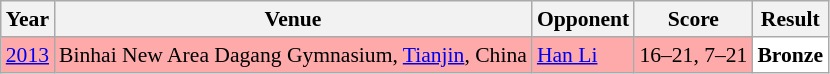<table class="sortable wikitable" style="font-size: 90%;">
<tr>
<th>Year</th>
<th>Venue</th>
<th>Opponent</th>
<th>Score</th>
<th>Result</th>
</tr>
<tr style="background:#FFAAAA">
<td align="center"><a href='#'>2013</a></td>
<td align="left">Binhai New Area Dagang Gymnasium, <a href='#'>Tianjin</a>, China</td>
<td align="left"> <a href='#'>Han Li</a></td>
<td align="left">16–21, 7–21</td>
<td style="text-align:left; background:white"> <strong>Bronze</strong></td>
</tr>
</table>
